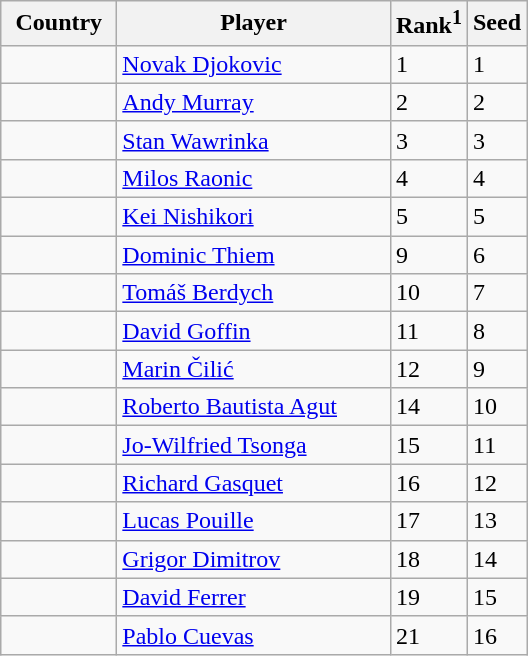<table class="sortable wikitable">
<tr>
<th width="70">Country</th>
<th width="175">Player</th>
<th>Rank<sup>1</sup></th>
<th>Seed</th>
</tr>
<tr>
<td></td>
<td><a href='#'>Novak Djokovic</a></td>
<td>1</td>
<td>1</td>
</tr>
<tr>
<td></td>
<td><a href='#'>Andy Murray</a></td>
<td>2</td>
<td>2</td>
</tr>
<tr>
<td></td>
<td><a href='#'>Stan Wawrinka</a></td>
<td>3</td>
<td>3</td>
</tr>
<tr>
<td></td>
<td><a href='#'>Milos Raonic</a></td>
<td>4</td>
<td>4</td>
</tr>
<tr>
<td></td>
<td><a href='#'>Kei Nishikori</a></td>
<td>5</td>
<td>5</td>
</tr>
<tr>
<td></td>
<td><a href='#'>Dominic Thiem</a></td>
<td>9</td>
<td>6</td>
</tr>
<tr>
<td></td>
<td><a href='#'>Tomáš Berdych</a></td>
<td>10</td>
<td>7</td>
</tr>
<tr>
<td></td>
<td><a href='#'>David Goffin</a></td>
<td>11</td>
<td>8</td>
</tr>
<tr>
<td></td>
<td><a href='#'>Marin Čilić</a></td>
<td>12</td>
<td>9</td>
</tr>
<tr>
<td></td>
<td><a href='#'>Roberto Bautista Agut</a></td>
<td>14</td>
<td>10</td>
</tr>
<tr>
<td></td>
<td><a href='#'>Jo-Wilfried Tsonga</a></td>
<td>15</td>
<td>11</td>
</tr>
<tr>
<td></td>
<td><a href='#'>Richard Gasquet</a></td>
<td>16</td>
<td>12</td>
</tr>
<tr>
<td></td>
<td><a href='#'>Lucas Pouille</a></td>
<td>17</td>
<td>13</td>
</tr>
<tr>
<td></td>
<td><a href='#'>Grigor Dimitrov</a></td>
<td>18</td>
<td>14</td>
</tr>
<tr>
<td></td>
<td><a href='#'>David Ferrer</a></td>
<td>19</td>
<td>15</td>
</tr>
<tr>
<td></td>
<td><a href='#'>Pablo Cuevas</a></td>
<td>21</td>
<td>16</td>
</tr>
</table>
